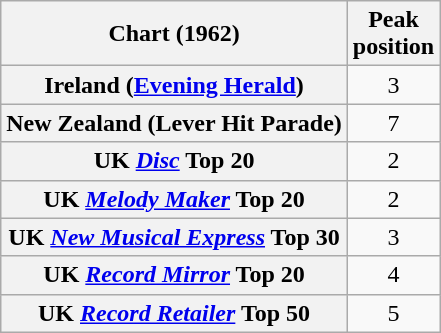<table class="wikitable sortable plainrowheaders" style="text-align:center">
<tr>
<th>Chart (1962)</th>
<th>Peak<br>position</th>
</tr>
<tr>
<th scope="row">Ireland (<a href='#'>Evening Herald</a>)</th>
<td>3</td>
</tr>
<tr>
<th scope="row">New Zealand (Lever Hit Parade)</th>
<td>7</td>
</tr>
<tr>
<th scope="row">UK <em><a href='#'>Disc</a></em> Top 20</th>
<td>2</td>
</tr>
<tr>
<th scope="row">UK <em><a href='#'>Melody Maker</a></em> Top 20</th>
<td>2</td>
</tr>
<tr>
<th scope="row">UK <em><a href='#'>New Musical Express</a></em> Top 30</th>
<td>3</td>
</tr>
<tr>
<th scope="row">UK <em><a href='#'>Record Mirror</a></em> Top 20</th>
<td>4</td>
</tr>
<tr>
<th scope="row">UK <em><a href='#'>Record Retailer</a></em> Top 50</th>
<td>5</td>
</tr>
</table>
